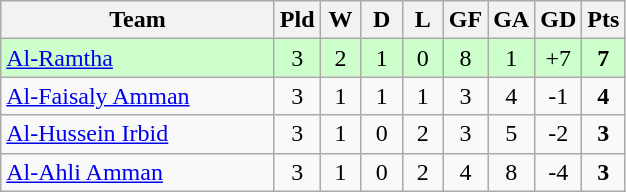<table class="wikitable" style="text-align: center;">
<tr>
<th style="width:175px;">Team</th>
<th width="20">Pld</th>
<th width="20">W</th>
<th width="20">D</th>
<th width="20">L</th>
<th width="20">GF</th>
<th width="20">GA</th>
<th width="20">GD</th>
<th width="20">Pts</th>
</tr>
<tr style="background:#cfc;">
<td align=left> <a href='#'>Al-Ramtha</a></td>
<td>3</td>
<td>2</td>
<td>1</td>
<td>0</td>
<td>8</td>
<td>1</td>
<td>+7</td>
<td><strong>7</strong></td>
</tr>
<tr>
<td align=left> <a href='#'>Al-Faisaly Amman</a></td>
<td>3</td>
<td>1</td>
<td>1</td>
<td>1</td>
<td>3</td>
<td>4</td>
<td>-1</td>
<td><strong>4</strong></td>
</tr>
<tr>
<td align=left> <a href='#'>Al-Hussein Irbid</a></td>
<td>3</td>
<td>1</td>
<td>0</td>
<td>2</td>
<td>3</td>
<td>5</td>
<td>-2</td>
<td><strong>3</strong></td>
</tr>
<tr>
<td align=left> <a href='#'>Al-Ahli Amman</a></td>
<td>3</td>
<td>1</td>
<td>0</td>
<td>2</td>
<td>4</td>
<td>8</td>
<td>-4</td>
<td><strong>3</strong></td>
</tr>
</table>
